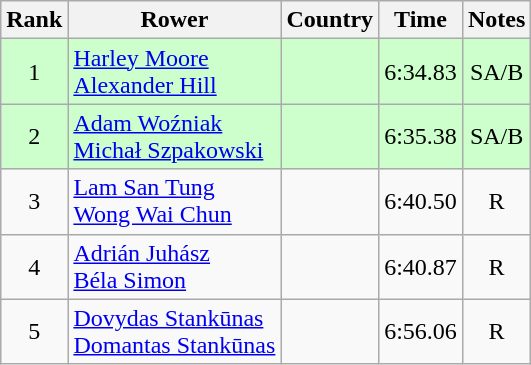<table class="wikitable" style="text-align:center">
<tr>
<th>Rank</th>
<th>Rower</th>
<th>Country</th>
<th>Time</th>
<th>Notes</th>
</tr>
<tr bgcolor=ccffcc>
<td>1</td>
<td align="left"><a href='#'>Harley Moore</a><br><a href='#'>Alexander Hill</a></td>
<td align="left"></td>
<td>6:34.83</td>
<td>SA/B</td>
</tr>
<tr bgcolor=ccffcc>
<td>2</td>
<td align="left"><a href='#'>Adam Woźniak</a><br><a href='#'>Michał Szpakowski</a></td>
<td align="left"></td>
<td>6:35.38</td>
<td>SA/B</td>
</tr>
<tr>
<td>3</td>
<td align="left"><a href='#'>Lam San Tung</a><br><a href='#'>Wong Wai Chun</a></td>
<td align="left"></td>
<td>6:40.50</td>
<td>R</td>
</tr>
<tr>
<td>4</td>
<td align="left"><a href='#'>Adrián Juhász</a><br><a href='#'>Béla Simon</a></td>
<td align="left"></td>
<td>6:40.87</td>
<td>R</td>
</tr>
<tr>
<td>5</td>
<td align="left"><a href='#'>Dovydas Stankūnas</a><br><a href='#'>Domantas Stankūnas</a></td>
<td align="left"></td>
<td>6:56.06</td>
<td>R</td>
</tr>
</table>
